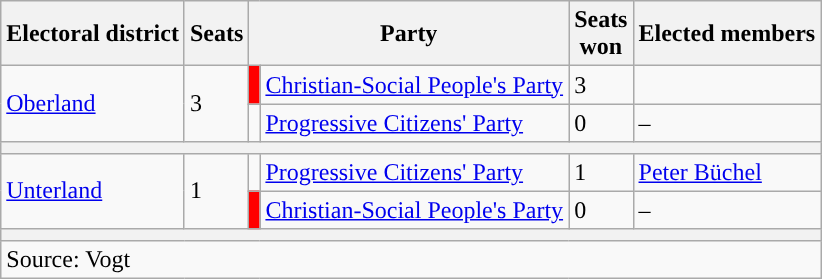<table class="wikitable">
<tr>
<th>Electoral district</th>
<th>Seats</th>
<th colspan="2">Party</th>
<th>Seats<br>won</th>
<th>Elected members</th>
</tr>
<tr>
<td rowspan="2"><a href='#'>Oberland</a></td>
<td rowspan="2">3</td>
<td style="color:inherit;background:#FF0000"></td>
<td><a href='#'>Christian-Social People's Party</a></td>
<td>3</td>
<td></td>
</tr>
<tr>
<td></td>
<td><a href='#'>Progressive Citizens' Party</a></td>
<td>0</td>
<td>–</td>
</tr>
<tr>
<th colspan="6"></th>
</tr>
<tr>
<td rowspan="2"><a href='#'>Unterland</a></td>
<td rowspan="2">1</td>
<td></td>
<td><a href='#'>Progressive Citizens' Party</a></td>
<td>1</td>
<td><a href='#'>Peter Büchel</a></td>
</tr>
<tr>
<td style="color:inherit;background:#FF0000"></td>
<td><a href='#'>Christian-Social People's Party</a></td>
<td>0</td>
<td>–</td>
</tr>
<tr>
<th colspan="6"></th>
</tr>
<tr>
<td colspan="6">Source: Vogt</td>
</tr>
</table>
